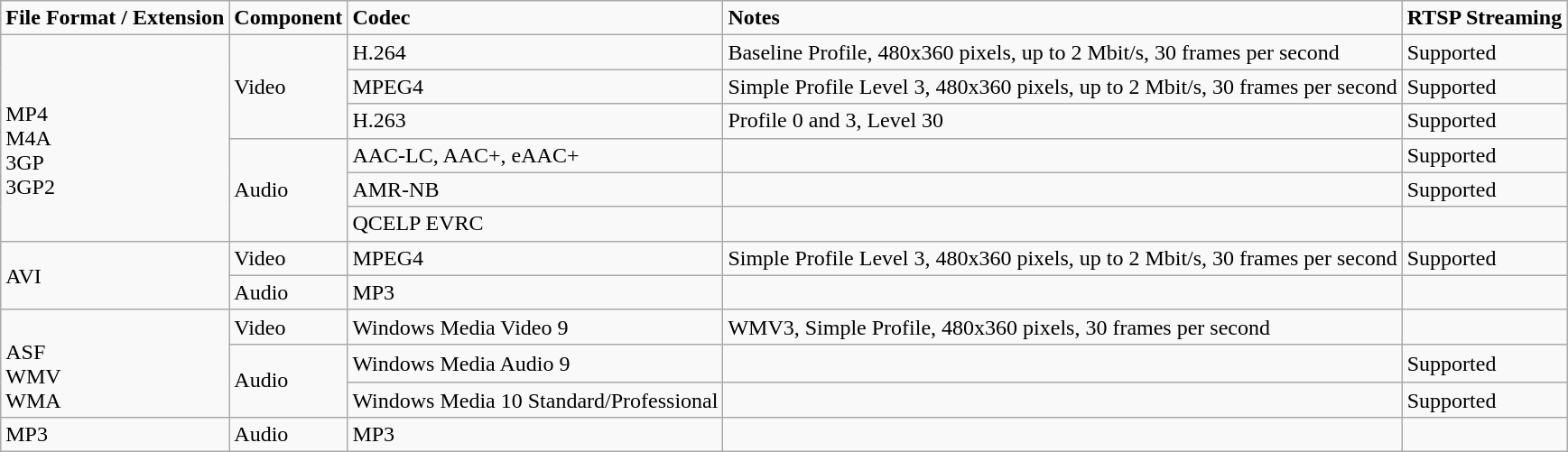<table class="wikitable">
<tr>
<td class="Header"><strong>File Format / Extension</strong></td>
<td class="Header"><strong>Component</strong></td>
<td class="Header"><strong>Codec</strong></td>
<td class="Header"><strong>Notes</strong></td>
<td class="Header"><strong>RTSP Streaming</strong></td>
</tr>
<tr>
<td rowspan="6"><br>MP4<br>M4A<br>3GP<br>3GP2</td>
<td rowspan="3">Video</td>
<td class="noBorder">H.264</td>
<td>Baseline Profile, 480x360 pixels, up to 2 Mbit/s, 30 frames per second</td>
<td>Supported</td>
</tr>
<tr>
<td>MPEG4</td>
<td>Simple Profile Level 3, 480x360 pixels, up to 2 Mbit/s, 30 frames per second</td>
<td>Supported</td>
</tr>
<tr>
<td>H.263</td>
<td>Profile 0 and 3, Level 30</td>
<td>Supported</td>
</tr>
<tr>
<td rowspan="3">Audio</td>
<td>AAC-LC, AAC+, eAAC+</td>
<td></td>
<td>Supported</td>
</tr>
<tr>
<td>AMR-NB</td>
<td></td>
<td>Supported</td>
</tr>
<tr>
<td>QCELP EVRC</td>
<td></td>
<td></td>
</tr>
<tr>
<td rowspan="2">AVI</td>
<td>Video</td>
<td>MPEG4</td>
<td>Simple Profile Level 3, 480x360 pixels, up to 2 Mbit/s, 30 frames per second</td>
<td>Supported</td>
</tr>
<tr>
<td>Audio</td>
<td>MP3</td>
<td></td>
<td></td>
</tr>
<tr>
<td rowspan="3"><br>ASF<br>WMV<br>WMA</td>
<td>Video</td>
<td>Windows Media Video 9</td>
<td>WMV3, Simple Profile, 480x360 pixels, 30 frames per second</td>
<td></td>
</tr>
<tr>
<td rowspan="2">Audio</td>
<td>Windows Media Audio 9</td>
<td></td>
<td>Supported</td>
</tr>
<tr>
<td>Windows Media 10 Standard/Professional</td>
<td></td>
<td>Supported</td>
</tr>
<tr>
<td>MP3</td>
<td>Audio</td>
<td>MP3</td>
<td></td>
<td></td>
</tr>
</table>
